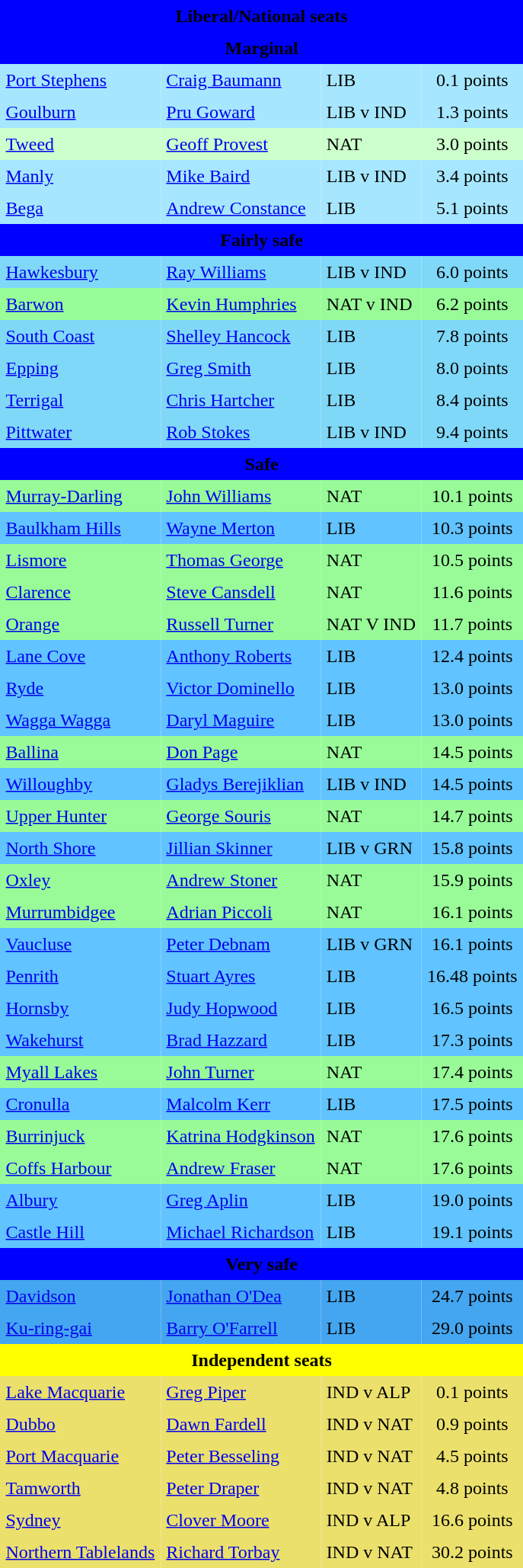<table class="toccolours" cellpadding="5" cellspacing="0" style="float:left; margin-right:.5em; margin-top:.4em; font-size:90 points;">
<tr>
<td colspan="4" style="width:102 points; text-align:center; background:BLUE;"><span><strong>Liberal/National seats</strong></span></td>
</tr>
<tr>
<td colspan="4" style="text-align:center; background:blue;"><span><strong>Marginal</strong></span></td>
</tr>
<tr>
<td style="text-align:left; background:#a6e7ff;"><a href='#'>Port Stephens</a></td>
<td style="text-align:left; background:#a6e7ff;"><a href='#'>Craig Baumann</a></td>
<td style="text-align:left; background:#a6e7ff;">LIB</td>
<td style="text-align:center; background:#a6e7ff;">0.1 points</td>
</tr>
<tr>
<td style="text-align:left; background:#a6e7ff;"><a href='#'>Goulburn</a></td>
<td style="text-align:left; background:#a6e7ff;"><a href='#'>Pru Goward</a></td>
<td style="text-align:left; background:#a6e7ff;">LIB v IND</td>
<td style="text-align:center; background:#a6e7ff;">1.3 points</td>
</tr>
<tr>
<td style="text-align:left; background:#CCFFCC;"><a href='#'>Tweed</a></td>
<td style="text-align:left; background:#CCFFCC;"><a href='#'>Geoff Provest</a></td>
<td style="text-align:left; background:#CCFFCC;">NAT</td>
<td style="text-align:center; background:#CCFFCC;">3.0 points</td>
</tr>
<tr>
<td style="text-align:left; background:#a6e7ff;"><a href='#'>Manly</a></td>
<td style="text-align:left; background:#a6e7ff;"><a href='#'>Mike Baird</a></td>
<td style="text-align:left; background:#a6e7ff;">LIB v IND</td>
<td style="text-align:center; background:#a6e7ff;">3.4 points</td>
</tr>
<tr>
<td style="text-align:left; background:#a6e7ff;"><a href='#'>Bega</a></td>
<td style="text-align:left; background:#a6e7ff;"><a href='#'>Andrew Constance</a></td>
<td style="text-align:left; background:#a6e7ff;">LIB</td>
<td style="text-align:center; background:#a6e7ff;">5.1 points</td>
</tr>
<tr>
<td colspan="4" style="text-align:center; background:blue;"><span><strong>Fairly safe</strong></span></td>
</tr>
<tr>
<td style="text-align:left; background:#80d8f9;"><a href='#'>Hawkesbury</a></td>
<td style="text-align:left; background:#80d8f9;"><a href='#'>Ray Williams</a></td>
<td style="text-align:left; background:#80d8f9;">LIB v IND</td>
<td style="text-align:center; background:#80d8f9;">6.0 points</td>
</tr>
<tr>
<td style="text-align:left; background:#98fc98;"><a href='#'>Barwon</a></td>
<td style="text-align:left; background:#98fb98;"><a href='#'>Kevin Humphries</a></td>
<td style="text-align:left; background:#98fb98;">NAT v IND</td>
<td style="text-align:center; background:#98fb98;">6.2 points</td>
</tr>
<tr>
<td style="text-align:left; background:#80d8f9;"><a href='#'>South Coast</a></td>
<td style="text-align:left; background:#80d8f9;"><a href='#'>Shelley Hancock</a></td>
<td style="text-align:left; background:#80d8f9;">LIB</td>
<td style="text-align:center; background:#80d8f9;">7.8 points</td>
</tr>
<tr>
<td style="text-align:left; background:#80d8f9;"><a href='#'>Epping</a></td>
<td style="text-align:left; background:#80d8f9;"><a href='#'>Greg Smith</a></td>
<td style="text-align:left; background:#80d8f9;">LIB</td>
<td style="text-align:center; background:#80d8f9;">8.0 points</td>
</tr>
<tr>
<td style="text-align:left; background:#80d8f9;"><a href='#'>Terrigal</a></td>
<td style="text-align:left; background:#80d8f9;"><a href='#'>Chris Hartcher</a></td>
<td style="text-align:left; background:#80d8f9;">LIB</td>
<td style="text-align:center; background:#80d8f9;">8.4 points</td>
</tr>
<tr>
<td style="text-align:left; background:#80d8f9;"><a href='#'>Pittwater</a></td>
<td style="text-align:left; background:#80d8f9;"><a href='#'>Rob Stokes</a></td>
<td style="text-align:left; background:#80d8f9;">LIB v IND</td>
<td style="text-align:center; background:#80d8f9;">9.4 points</td>
</tr>
<tr>
<td colspan="4" style="text-align:center; background:blue;"><span><strong>Safe</strong></span></td>
</tr>
<tr>
<td style="text-align:left; background:#98fb98;"><a href='#'>Murray-Darling</a></td>
<td style="text-align:left; background:#98fb98;"><a href='#'>John Williams</a></td>
<td style="text-align:left; background:#98fb98;">NAT</td>
<td style="text-align:center; background:#98fb98;">10.1 points</td>
</tr>
<tr>
<td style="text-align:left; background:#61c3ff;"><a href='#'>Baulkham Hills</a></td>
<td style="text-align:left; background:#61c3ff;"><a href='#'>Wayne Merton</a></td>
<td style="text-align:left; background:#61c3ff;">LIB</td>
<td style="text-align:center; background:#61c3ff;">10.3 points</td>
</tr>
<tr>
<td style="text-align:left; background:#98fb98;"><a href='#'>Lismore</a></td>
<td style="text-align:left; background:#98fb98;"><a href='#'>Thomas George</a></td>
<td style="text-align:left; background:#98fb98;">NAT</td>
<td style="text-align:center; background:#98fb98;">10.5 points</td>
</tr>
<tr>
<td style="text-align:left; background:#98fb98;"><a href='#'>Clarence</a></td>
<td style="text-align:left; background:#98fb98;"><a href='#'>Steve Cansdell</a></td>
<td style="text-align:left; background:#98fb98;">NAT</td>
<td style="text-align:center; background:#98fb98;">11.6 points</td>
</tr>
<tr>
<td style="text-align:left; background:#98fb98;"><a href='#'>Orange</a></td>
<td style="text-align:left; background:#98fb98;"><a href='#'>Russell Turner</a></td>
<td style="text-align:left; background:#98fb98;">NAT V IND</td>
<td style="text-align:center; background:#98fb98;">11.7 points</td>
</tr>
<tr>
<td style="text-align:left; background:#61c3ff;"><a href='#'>Lane Cove</a></td>
<td style="text-align:left; background:#61c3ff;"><a href='#'>Anthony Roberts</a></td>
<td style="text-align:left; background:#61c3ff;">LIB</td>
<td style="text-align:center; background:#61c3ff;">12.4 points</td>
</tr>
<tr>
<td style="text-align:left; background:#61c3ff;"><a href='#'>Ryde</a></td>
<td style="text-align:left; background:#61c3ff;"><a href='#'>Victor Dominello</a></td>
<td style="text-align:left; background:#61c3ff;">LIB</td>
<td style="text-align:center; background:#61c3ff;">13.0 points</td>
</tr>
<tr>
<td style="text-align:left; background:#61c3ff;"><a href='#'>Wagga Wagga</a></td>
<td style="text-align:left; background:#61c3ff;"><a href='#'>Daryl Maguire</a></td>
<td style="text-align:left; background:#61c3ff;">LIB</td>
<td style="text-align:center; background:#61c3ff;">13.0 points</td>
</tr>
<tr>
<td style="text-align:left; background:#98fb98;"><a href='#'>Ballina</a></td>
<td style="text-align:left; background:#98fb98;"><a href='#'>Don Page</a></td>
<td style="text-align:left; background:#98fb98;">NAT</td>
<td style="text-align:center; background:#98fb98;">14.5 points</td>
</tr>
<tr>
<td style="text-align:left; background:#61c3ff;"><a href='#'>Willoughby</a></td>
<td style="text-align:left; background:#61c3ff;"><a href='#'>Gladys Berejiklian</a></td>
<td style="text-align:left; background:#61c3ff;">LIB v IND</td>
<td style="text-align:center; background:#61c3ff;">14.5 points</td>
</tr>
<tr>
<td style="text-align:left; background:#98fb98;"><a href='#'>Upper Hunter</a></td>
<td style="text-align:left; background:#98fb98;"><a href='#'>George Souris</a></td>
<td style="text-align:left; background:#98fb98;">NAT</td>
<td style="text-align:center; background:#98fb98;">14.7 points</td>
</tr>
<tr>
<td style="text-align:left; background:#61c3ff;"><a href='#'>North Shore</a></td>
<td style="text-align:left; background:#61c3ff;"><a href='#'>Jillian Skinner</a></td>
<td style="text-align:left; background:#61c3ff;">LIB v GRN</td>
<td style="text-align:center; background:#61c3ff;">15.8 points</td>
</tr>
<tr>
<td style="text-align:left; background:#98fb98;"><a href='#'>Oxley</a></td>
<td style="text-align:left; background:#98fb98;"><a href='#'>Andrew Stoner</a></td>
<td style="text-align:left; background:#98fb98;">NAT</td>
<td style="text-align:center; background:#98fb98;">15.9 points</td>
</tr>
<tr>
<td style="text-align:left; background:#98fb98;"><a href='#'>Murrumbidgee</a></td>
<td style="text-align:left; background:#98fb98;"><a href='#'>Adrian Piccoli</a></td>
<td style="text-align:left; background:#98fb98;">NAT</td>
<td style="text-align:center; background:#98fb98;">16.1 points</td>
</tr>
<tr>
<td style="text-align:left; background:#61c3ff;"><a href='#'>Vaucluse</a></td>
<td style="text-align:left; background:#61c3ff;"><a href='#'>Peter Debnam</a></td>
<td style="text-align:left; background:#61c3ff;">LIB v GRN</td>
<td style="text-align:center; background:#61c3ff;">16.1 points</td>
</tr>
<tr>
<td style="text-align:left; background:#61c3ff;"><a href='#'>Penrith</a></td>
<td style="text-align:left; background:#61c3ff;"><a href='#'>Stuart Ayres</a></td>
<td style="text-align:left; background:#61c3ff;">LIB</td>
<td style="text-align:center; background:#61c3ff;">16.48 points</td>
</tr>
<tr>
<td style="text-align:left; background:#61c3ff;"><a href='#'>Hornsby</a></td>
<td style="text-align:left; background:#61c3ff;"><a href='#'>Judy Hopwood</a></td>
<td style="text-align:left; background:#61c3ff;">LIB</td>
<td style="text-align:center; background:#61c3ff;">16.5 points</td>
</tr>
<tr>
<td style="text-align:left; background:#61c3ff;"><a href='#'>Wakehurst</a></td>
<td style="text-align:left; background:#61c3ff;"><a href='#'>Brad Hazzard</a></td>
<td style="text-align:left; background:#61c3ff;">LIB</td>
<td style="text-align:center; background:#61c3ff;">17.3 points</td>
</tr>
<tr>
<td style="text-align:left; background:#98fb98;"><a href='#'>Myall Lakes</a></td>
<td style="text-align:left; background:#98fb98;"><a href='#'>John Turner</a></td>
<td style="text-align:left; background:#98fb98;">NAT</td>
<td style="text-align:center; background:#98fb98;">17.4 points</td>
</tr>
<tr>
<td style="text-align:left; background:#61c3ff;"><a href='#'>Cronulla</a></td>
<td style="text-align:left; background:#61c3ff;"><a href='#'>Malcolm Kerr</a></td>
<td style="text-align:left; background:#61c3ff;">LIB</td>
<td style="text-align:center; background:#61c3ff;">17.5 points</td>
</tr>
<tr>
<td style="text-align:left; background:#98fb98;"><a href='#'>Burrinjuck</a></td>
<td style="text-align:left; background:#98fb98;"><a href='#'>Katrina Hodgkinson</a></td>
<td style="text-align:left; background:#98fb98;">NAT</td>
<td style="text-align:center; background:#98fb98;">17.6 points</td>
</tr>
<tr>
<td style="text-align:left; background:#98fb98;"><a href='#'>Coffs Harbour</a></td>
<td style="text-align:left; background:#98fb98;"><a href='#'>Andrew Fraser</a></td>
<td style="text-align:left; background:#98fb98;">NAT</td>
<td style="text-align:center; background:#98fb98;">17.6 points</td>
</tr>
<tr>
<td style="text-align:left; background:#61c3ff;"><a href='#'>Albury</a></td>
<td style="text-align:left; background:#61c3ff;"><a href='#'>Greg Aplin</a></td>
<td style="text-align:left; background:#61c3ff;">LIB</td>
<td style="text-align:center; background:#61c3ff;">19.0 points</td>
</tr>
<tr>
<td style="text-align:left; background:#61c3ff;"><a href='#'>Castle Hill</a></td>
<td style="text-align:left; background:#61c3ff;"><a href='#'>Michael Richardson</a></td>
<td style="text-align:left; background:#61c3ff;">LIB</td>
<td style="text-align:center; background:#61c3ff;">19.1 points</td>
</tr>
<tr>
<td colspan="4" style="text-align:center; background:blue;"><span><strong>Very safe</strong></span></td>
</tr>
<tr>
<td style="text-align:left; background:#44a6f1;"><a href='#'>Davidson</a></td>
<td style="text-align:left; background:#44a6f1;"><a href='#'>Jonathan O'Dea</a></td>
<td style="text-align:left; background:#44a6f1;">LIB</td>
<td style="text-align:center; background:#44a6f1;">24.7 points</td>
</tr>
<tr>
<td style="text-align:left; background:#44a6f1;"><a href='#'>Ku-ring-gai</a></td>
<td style="text-align:left; background:#44a6f1;"><a href='#'>Barry O'Farrell</a></td>
<td style="text-align:left; background:#44a6f1;">LIB</td>
<td style="text-align:center; background:#44a6f1;">29.0 points</td>
</tr>
<tr>
<td colspan="4" style="text-align:center; background:yellow;"><strong>Independent seats</strong></td>
</tr>
<tr>
<td style="text-align:left; background:#ebe06c;"><a href='#'>Lake Macquarie</a></td>
<td style="text-align:left; background:#ebe06c;"><a href='#'>Greg Piper</a></td>
<td style="text-align:left; background:#ebe06c;">IND v ALP</td>
<td style="text-align:center; background:#ebe06c;">0.1 points</td>
</tr>
<tr>
<td style="text-align:left; background:#ebe06c;"><a href='#'>Dubbo</a></td>
<td style="text-align:left; background:#ebe06c;"><a href='#'>Dawn Fardell</a></td>
<td style="text-align:left; background:#ebe06c;">IND v NAT</td>
<td style="text-align:center; background:#ebe06c;">0.9 points</td>
</tr>
<tr>
<td style="text-align:left; background:#ebe06c;"><a href='#'>Port Macquarie</a></td>
<td style="text-align:left; background:#ebe06c;"><a href='#'>Peter Besseling</a></td>
<td style="text-align:left; background:#ebe06c;">IND v NAT</td>
<td style="text-align:center; background:#ebe06c;">4.5 points</td>
</tr>
<tr>
<td style="text-align:left; background:#ebe06c;"><a href='#'>Tamworth</a></td>
<td style="text-align:left; background:#ebe06c;"><a href='#'>Peter Draper</a></td>
<td style="text-align:left; background:#ebe06c;">IND v NAT</td>
<td style="text-align:center; background:#ebe06c;">4.8 points</td>
</tr>
<tr>
<td style="text-align:left; background:#ebe06c;"><a href='#'>Sydney</a></td>
<td style="text-align:left; background:#ebe06c;"><a href='#'>Clover Moore</a></td>
<td style="text-align:left; background:#ebe06c;">IND v ALP</td>
<td style="text-align:center; background:#ebe06c;">16.6 points</td>
</tr>
<tr>
<td style="text-align:left; background:#ebe06c;"><a href='#'>Northern Tablelands</a></td>
<td style="text-align:left; background:#ebe06c;"><a href='#'>Richard Torbay</a></td>
<td style="text-align:left; background:#ebe06c;">IND v NAT</td>
<td style="text-align:center; background:#ebe06c;">30.2 points</td>
</tr>
</table>
